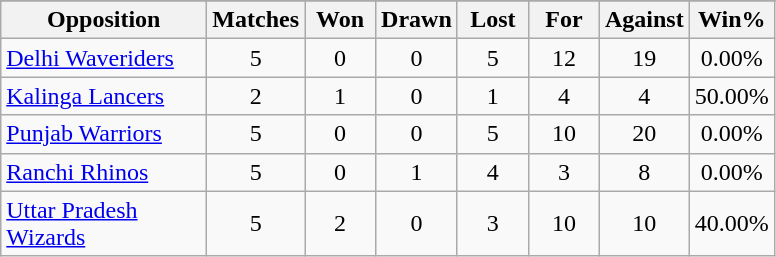<table class="wikitable sortable" style="text-align:center">
<tr>
</tr>
<tr>
<th width=130>Opposition</th>
<th width=40>Matches</th>
<th width=40>Won</th>
<th width=40>Drawn</th>
<th width=40>Lost</th>
<th width=40>For</th>
<th width=40>Against</th>
<th width=40>Win%</th>
</tr>
<tr>
<td align=left><a href='#'>Delhi Waveriders</a></td>
<td>5</td>
<td>0</td>
<td>0</td>
<td>5</td>
<td>12</td>
<td>19</td>
<td>0.00%</td>
</tr>
<tr>
<td align=left><a href='#'>Kalinga Lancers</a></td>
<td>2</td>
<td>1</td>
<td>0</td>
<td>1</td>
<td>4</td>
<td>4</td>
<td>50.00%</td>
</tr>
<tr>
<td align=left><a href='#'>Punjab Warriors</a></td>
<td>5</td>
<td>0</td>
<td>0</td>
<td>5</td>
<td>10</td>
<td>20</td>
<td>0.00%</td>
</tr>
<tr>
<td align=left><a href='#'>Ranchi Rhinos</a></td>
<td>5</td>
<td>0</td>
<td>1</td>
<td>4</td>
<td>3</td>
<td>8</td>
<td>0.00%</td>
</tr>
<tr>
<td align=left><a href='#'>Uttar Pradesh Wizards</a></td>
<td>5</td>
<td>2</td>
<td>0</td>
<td>3</td>
<td>10</td>
<td>10</td>
<td>40.00%</td>
</tr>
</table>
